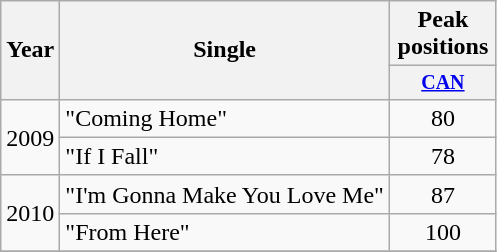<table class="wikitable" style="text-align:center;">
<tr>
<th rowspan="2">Year</th>
<th rowspan="2">Single</th>
<th>Peak positions</th>
</tr>
<tr style="font-size:smaller;">
<th width="65"><a href='#'>CAN</a></th>
</tr>
<tr>
<td rowspan="2">2009</td>
<td align="left">"Coming Home"</td>
<td>80</td>
</tr>
<tr>
<td align="left">"If I Fall"</td>
<td>78</td>
</tr>
<tr>
<td rowspan="2">2010</td>
<td align="left">"I'm Gonna Make You Love Me"</td>
<td>87</td>
</tr>
<tr>
<td align="left">"From Here"</td>
<td>100</td>
</tr>
<tr>
</tr>
</table>
